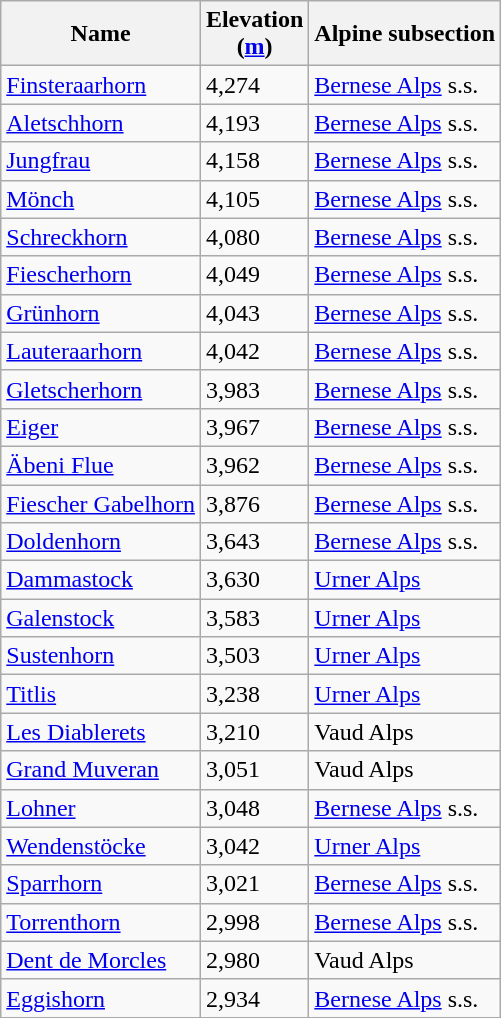<table class="wikitable sortable">
<tr>
<th>Name</th>
<th>Elevation<br>(<a href='#'>m</a>)</th>
<th>Alpine subsection</th>
</tr>
<tr>
<td><a href='#'>Finsteraarhorn</a></td>
<td>4,274</td>
<td><a href='#'>Bernese Alps</a> s.s.</td>
</tr>
<tr>
<td><a href='#'>Aletschhorn</a></td>
<td>4,193</td>
<td><a href='#'>Bernese Alps</a> s.s.</td>
</tr>
<tr>
<td><a href='#'>Jungfrau</a></td>
<td>4,158</td>
<td><a href='#'>Bernese Alps</a> s.s.</td>
</tr>
<tr>
<td><a href='#'>Mönch</a></td>
<td>4,105</td>
<td><a href='#'>Bernese Alps</a> s.s.</td>
</tr>
<tr>
<td><a href='#'>Schreckhorn</a></td>
<td>4,080</td>
<td><a href='#'>Bernese Alps</a> s.s.</td>
</tr>
<tr>
<td><a href='#'>Fiescherhorn</a></td>
<td>4,049</td>
<td><a href='#'>Bernese Alps</a> s.s.</td>
</tr>
<tr>
<td><a href='#'>Grünhorn</a></td>
<td>4,043</td>
<td><a href='#'>Bernese Alps</a> s.s.</td>
</tr>
<tr>
<td><a href='#'>Lauteraarhorn</a></td>
<td>4,042</td>
<td><a href='#'>Bernese Alps</a> s.s.</td>
</tr>
<tr>
<td><a href='#'>Gletscherhorn</a></td>
<td>3,983</td>
<td><a href='#'>Bernese Alps</a> s.s.</td>
</tr>
<tr>
<td><a href='#'>Eiger</a></td>
<td>3,967</td>
<td><a href='#'>Bernese Alps</a> s.s.</td>
</tr>
<tr>
<td><a href='#'>Äbeni Flue</a></td>
<td>3,962</td>
<td><a href='#'>Bernese Alps</a> s.s.</td>
</tr>
<tr>
<td><a href='#'>Fiescher Gabelhorn</a></td>
<td>3,876</td>
<td><a href='#'>Bernese Alps</a> s.s.</td>
</tr>
<tr>
<td><a href='#'>Doldenhorn</a></td>
<td>3,643</td>
<td><a href='#'>Bernese Alps</a> s.s.</td>
</tr>
<tr>
<td><a href='#'>Dammastock</a></td>
<td>3,630</td>
<td><a href='#'>Urner Alps</a></td>
</tr>
<tr>
<td><a href='#'>Galenstock</a></td>
<td>3,583</td>
<td><a href='#'>Urner Alps</a></td>
</tr>
<tr>
<td><a href='#'>Sustenhorn</a></td>
<td>3,503</td>
<td><a href='#'>Urner Alps</a></td>
</tr>
<tr>
<td><a href='#'>Titlis</a></td>
<td>3,238</td>
<td><a href='#'>Urner Alps</a></td>
</tr>
<tr>
<td><a href='#'>Les Diablerets</a></td>
<td>3,210</td>
<td>Vaud Alps</td>
</tr>
<tr>
<td><a href='#'>Grand Muveran</a></td>
<td>3,051</td>
<td>Vaud Alps</td>
</tr>
<tr>
<td><a href='#'>Lohner</a></td>
<td>3,048</td>
<td><a href='#'>Bernese Alps</a> s.s.</td>
</tr>
<tr>
<td><a href='#'>Wendenstöcke</a></td>
<td>3,042</td>
<td><a href='#'>Urner Alps</a></td>
</tr>
<tr>
<td><a href='#'>Sparrhorn</a></td>
<td>3,021</td>
<td><a href='#'>Bernese Alps</a> s.s.</td>
</tr>
<tr>
<td><a href='#'>Torrenthorn</a></td>
<td>2,998</td>
<td><a href='#'>Bernese Alps</a> s.s.</td>
</tr>
<tr>
<td><a href='#'>Dent de Morcles</a></td>
<td>2,980</td>
<td>Vaud Alps</td>
</tr>
<tr>
<td><a href='#'>Eggishorn</a></td>
<td>2,934</td>
<td><a href='#'>Bernese Alps</a> s.s.</td>
</tr>
</table>
